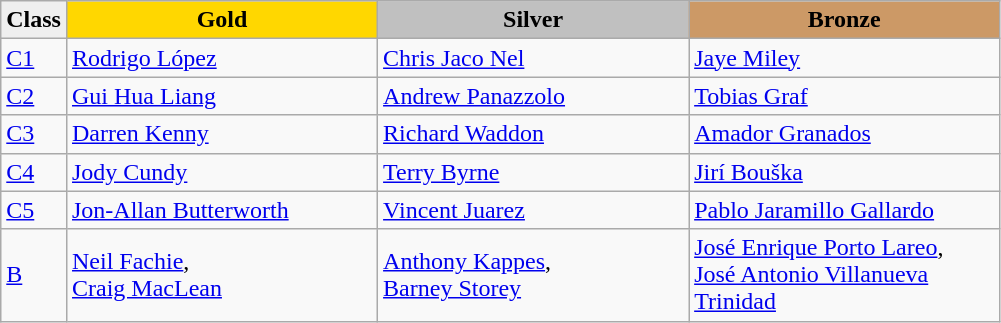<table class="wikitable" style="text-align:left">
<tr align="center">
<td bgcolor=efefef><strong>Class</strong></td>
<td width=200 bgcolor=gold><strong>Gold</strong></td>
<td width=200 bgcolor=silver><strong>Silver</strong></td>
<td width=200 bgcolor=CC9966><strong>Bronze</strong></td>
</tr>
<tr>
<td><a href='#'>C1</a></td>
<td><a href='#'>Rodrigo López</a><br><em></em></td>
<td><a href='#'>Chris Jaco Nel</a><br><em></em></td>
<td><a href='#'>Jaye Miley</a><br><em></em></td>
</tr>
<tr>
<td><a href='#'>C2</a></td>
<td><a href='#'>Gui Hua Liang</a><br><em></em></td>
<td><a href='#'>Andrew Panazzolo</a><br><em></em></td>
<td><a href='#'>Tobias Graf</a><br><em></em></td>
</tr>
<tr>
<td><a href='#'>C3</a></td>
<td><a href='#'>Darren Kenny</a><br><em></em></td>
<td><a href='#'>Richard Waddon</a><br><em></em></td>
<td><a href='#'>Amador Granados</a><br><em></em></td>
</tr>
<tr>
<td><a href='#'>C4</a></td>
<td><a href='#'>Jody Cundy</a><br><em></em></td>
<td><a href='#'>Terry Byrne</a><br><em></em></td>
<td><a href='#'>Jirí Bouška</a><br><em></em></td>
</tr>
<tr>
<td><a href='#'>C5</a></td>
<td><a href='#'>Jon-Allan Butterworth</a><br><em></em></td>
<td><a href='#'>Vincent Juarez</a><br><em></em></td>
<td><a href='#'>Pablo Jaramillo Gallardo</a><br><em></em></td>
</tr>
<tr>
<td><a href='#'>B</a></td>
<td><a href='#'>Neil Fachie</a>,<br><a href='#'>Craig MacLean</a><br><em></em></td>
<td><a href='#'>Anthony Kappes</a>,<br><a href='#'>Barney Storey</a><br><em></em></td>
<td><a href='#'>José Enrique Porto Lareo</a>,<br><a href='#'>José Antonio Villanueva Trinidad</a><br><em></em></td>
</tr>
</table>
